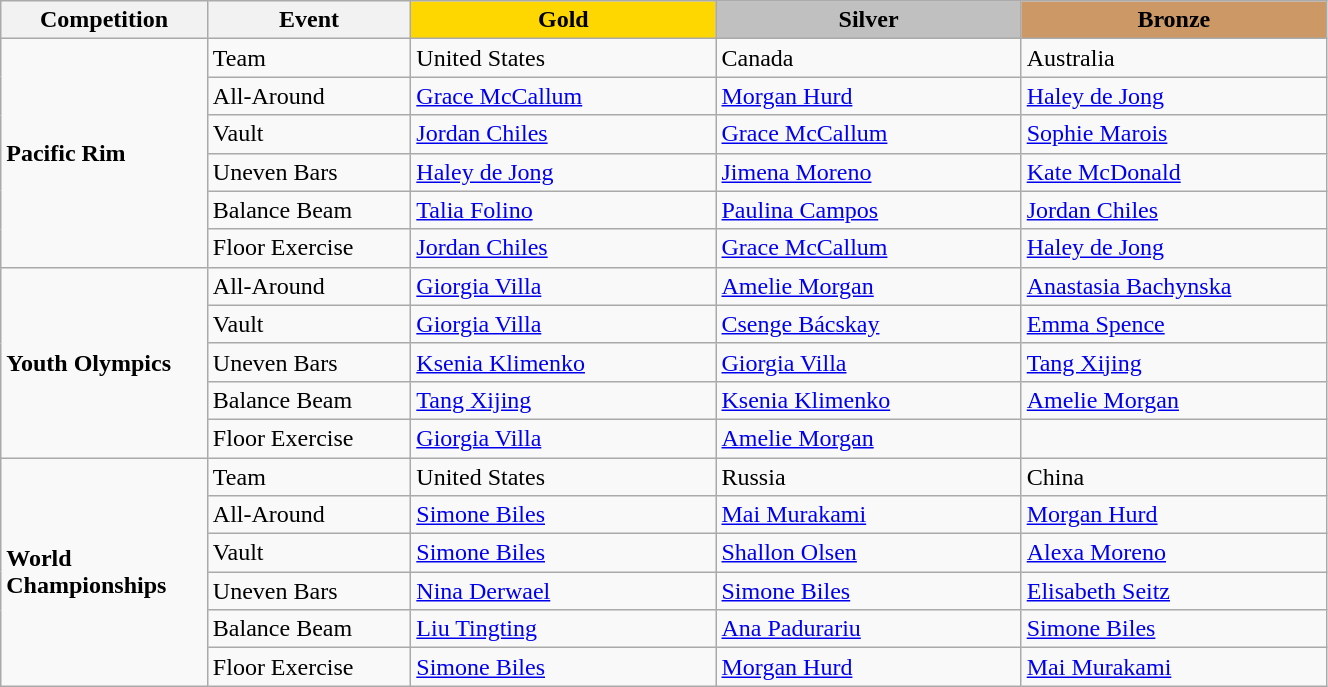<table class="wikitable" style="width:70%;">
<tr>
<th style="text-align:center; width:5%;">Competition</th>
<th style="text-align:center; width:10%;">Event</th>
<td style="text-align:center; width:15%; background:gold;"><strong>Gold</strong></td>
<td style="text-align:center; width:15%; background:silver;"><strong>Silver</strong></td>
<td style="text-align:center; width:15%; background:#c96;"><strong>Bronze</strong></td>
</tr>
<tr>
<td rowspan=6><strong>Pacific Rim</strong></td>
<td>Team</td>
<td> United States</td>
<td> Canada</td>
<td> Australia</td>
</tr>
<tr>
<td>All-Around</td>
<td> <a href='#'>Grace McCallum</a></td>
<td> <a href='#'>Morgan Hurd</a></td>
<td> <a href='#'>Haley de Jong</a></td>
</tr>
<tr>
<td>Vault</td>
<td> <a href='#'>Jordan Chiles</a></td>
<td> <a href='#'>Grace McCallum</a></td>
<td> <a href='#'>Sophie Marois</a></td>
</tr>
<tr>
<td>Uneven Bars</td>
<td> <a href='#'>Haley de Jong</a></td>
<td> <a href='#'>Jimena Moreno</a></td>
<td> <a href='#'>Kate McDonald</a></td>
</tr>
<tr>
<td>Balance Beam</td>
<td> <a href='#'>Talia Folino</a></td>
<td> <a href='#'>Paulina Campos</a></td>
<td> <a href='#'>Jordan Chiles</a></td>
</tr>
<tr>
<td> Floor Exercise </td>
<td> <a href='#'>Jordan Chiles</a></td>
<td> <a href='#'>Grace McCallum</a></td>
<td> <a href='#'>Haley de Jong</a></td>
</tr>
<tr>
<td rowspan=5><strong>Youth Olympics</strong></td>
<td>All-Around</td>
<td> <a href='#'>Giorgia Villa</a></td>
<td> <a href='#'>Amelie Morgan</a></td>
<td> <a href='#'>Anastasia Bachynska</a></td>
</tr>
<tr>
<td>Vault</td>
<td> <a href='#'>Giorgia Villa</a></td>
<td> <a href='#'>Csenge Bácskay</a></td>
<td> <a href='#'>Emma Spence</a></td>
</tr>
<tr>
<td>Uneven Bars</td>
<td> <a href='#'>Ksenia Klimenko</a></td>
<td> <a href='#'>Giorgia Villa</a></td>
<td> <a href='#'>Tang Xijing</a></td>
</tr>
<tr>
<td>Balance Beam</td>
<td> <a href='#'>Tang Xijing</a></td>
<td> <a href='#'>Ksenia Klimenko</a></td>
<td> <a href='#'>Amelie Morgan</a></td>
</tr>
<tr>
<td>Floor Exercise</td>
<td> <a href='#'>Giorgia Villa</a></td>
<td> <a href='#'>Amelie Morgan</a></td>
<td></td>
</tr>
<tr>
<td rowspan=6><strong>World Championships</strong></td>
<td>Team</td>
<td> United States</td>
<td> Russia</td>
<td> China</td>
</tr>
<tr>
<td>All-Around</td>
<td> <a href='#'>Simone Biles</a></td>
<td> <a href='#'>Mai Murakami</a></td>
<td> <a href='#'>Morgan Hurd</a></td>
</tr>
<tr>
<td>Vault</td>
<td> <a href='#'>Simone Biles</a></td>
<td> <a href='#'>Shallon Olsen</a></td>
<td> <a href='#'>Alexa Moreno</a></td>
</tr>
<tr>
<td>Uneven Bars</td>
<td> <a href='#'>Nina Derwael</a></td>
<td> <a href='#'>Simone Biles</a></td>
<td> <a href='#'>Elisabeth Seitz</a></td>
</tr>
<tr>
<td>Balance Beam</td>
<td> <a href='#'>Liu Tingting</a></td>
<td> <a href='#'>Ana Padurariu</a></td>
<td> <a href='#'>Simone Biles</a></td>
</tr>
<tr>
<td>Floor Exercise</td>
<td> <a href='#'>Simone Biles</a></td>
<td> <a href='#'>Morgan Hurd</a></td>
<td> <a href='#'>Mai Murakami</a></td>
</tr>
</table>
